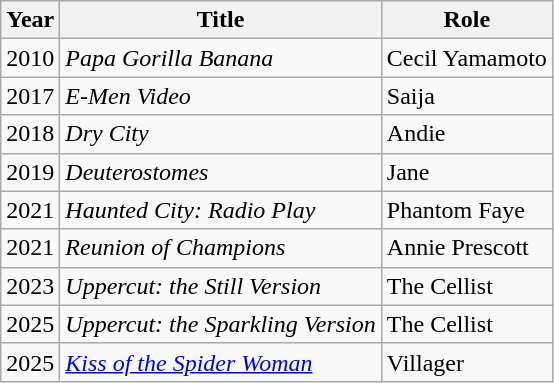<table class="wikitable">
<tr>
<th>Year</th>
<th>Title</th>
<th>Role</th>
</tr>
<tr>
<td>2010</td>
<td><em>Papa Gorilla Banana</em></td>
<td>Cecil Yamamoto</td>
</tr>
<tr>
<td>2017</td>
<td><em>E-Men Video</em></td>
<td>Saija</td>
</tr>
<tr>
<td>2018</td>
<td><em>Dry City</em></td>
<td>Andie</td>
</tr>
<tr>
<td>2019</td>
<td><em>Deuterostomes</em></td>
<td>Jane</td>
</tr>
<tr>
<td>2021</td>
<td><em>Haunted City: Radio Play</em></td>
<td>Phantom Faye</td>
</tr>
<tr>
<td>2021</td>
<td><em>Reunion of Champions</em></td>
<td>Annie Prescott</td>
</tr>
<tr>
<td>2023</td>
<td><em>Uppercut: the Still Version</em></td>
<td>The Cellist</td>
</tr>
<tr>
<td>2025</td>
<td><em>Uppercut: the Sparkling Version</em></td>
<td>The Cellist</td>
</tr>
<tr>
<td>2025</td>
<td><em><a href='#'>Kiss of the Spider Woman</a></em></td>
<td>Villager</td>
</tr>
</table>
